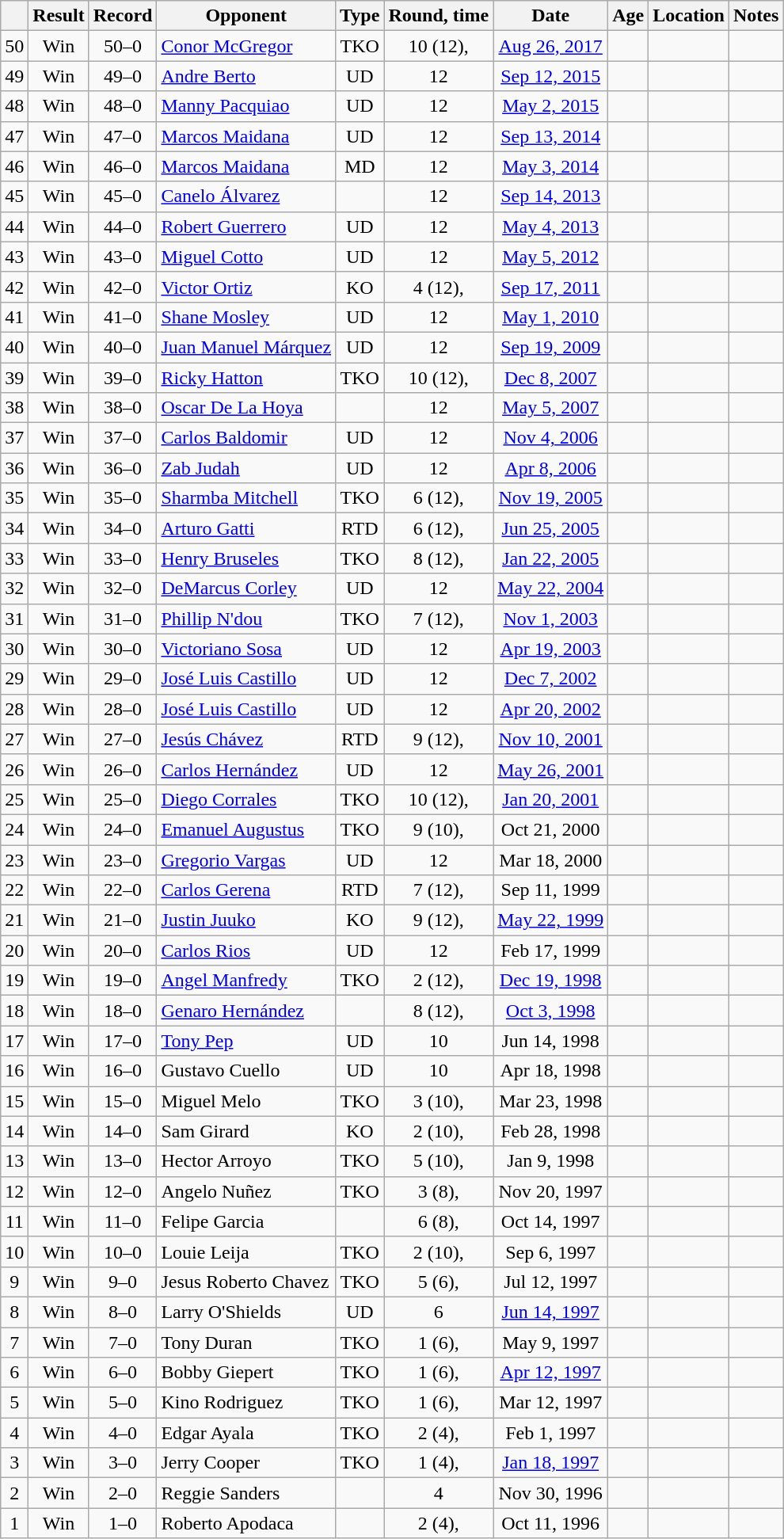<table class="wikitable" style="text-align:center">
<tr>
<th></th>
<th>Result</th>
<th>Record</th>
<th>Opponent</th>
<th>Type</th>
<th>Round, time</th>
<th>Date</th>
<th>Age</th>
<th>Location</th>
<th>Notes</th>
</tr>
<tr>
<td>50</td>
<td>Win</td>
<td>50–0</td>
<td style="text-align:left;"><a href='#'>Conor McGregor</a></td>
<td>TKO</td>
<td>10 (12), </td>
<td><a href='#'>Aug 26, 2017</a></td>
<td style="text-align:left;"></td>
<td style="text-align:left;"></td>
<td></td>
</tr>
<tr>
<td>49</td>
<td>Win</td>
<td>49–0</td>
<td style="text-align:left;"><a href='#'>Andre Berto</a></td>
<td>UD</td>
<td>12</td>
<td><a href='#'>Sep 12, 2015</a></td>
<td style="text-align:left;"></td>
<td style="text-align:left;"></td>
<td style="text-align:left;"></td>
</tr>
<tr>
<td>48</td>
<td>Win</td>
<td>48–0</td>
<td style="text-align:left;"><a href='#'>Manny Pacquiao</a></td>
<td>UD</td>
<td>12</td>
<td><a href='#'>May 2, 2015</a></td>
<td style="text-align:left;"></td>
<td style="text-align:left;"></td>
<td style="text-align:left;"></td>
</tr>
<tr>
<td>47</td>
<td>Win</td>
<td>47–0</td>
<td style="text-align:left;"><a href='#'>Marcos Maidana</a></td>
<td>UD</td>
<td>12</td>
<td><a href='#'>Sep 13, 2014</a></td>
<td style="text-align:left;"></td>
<td style="text-align:left;"></td>
<td style="text-align:left;"></td>
</tr>
<tr>
<td>46</td>
<td>Win</td>
<td>46–0</td>
<td style="text-align:left;"><a href='#'>Marcos Maidana</a></td>
<td>MD</td>
<td>12</td>
<td><a href='#'>May 3, 2014</a></td>
<td style="text-align:left;"></td>
<td style="text-align:left;"></td>
<td style="text-align:left;"></td>
</tr>
<tr>
<td>45</td>
<td>Win</td>
<td>45–0</td>
<td style="text-align:left;"><a href='#'>Canelo Álvarez</a></td>
<td></td>
<td>12</td>
<td><a href='#'>Sep 14, 2013</a></td>
<td style="text-align:left;"></td>
<td style="text-align:left;"></td>
<td style="text-align:left;"></td>
</tr>
<tr>
<td>44</td>
<td>Win</td>
<td>44–0</td>
<td style="text-align:left;"><a href='#'>Robert Guerrero</a></td>
<td>UD</td>
<td>12</td>
<td><a href='#'>May 4, 2013</a></td>
<td style="text-align:left;"></td>
<td style="text-align:left;"></td>
<td style="text-align:left;"></td>
</tr>
<tr>
<td>43</td>
<td>Win</td>
<td>43–0</td>
<td style="text-align:left;"><a href='#'>Miguel Cotto</a></td>
<td>UD</td>
<td>12</td>
<td><a href='#'>May 5, 2012</a></td>
<td style="text-align:left;"></td>
<td style="text-align:left;"></td>
<td style="text-align:left;"></td>
</tr>
<tr>
<td>42</td>
<td>Win</td>
<td>42–0</td>
<td style="text-align:left;"><a href='#'>Victor Ortiz</a></td>
<td>KO</td>
<td>4 (12), </td>
<td><a href='#'>Sep 17, 2011</a></td>
<td style="text-align:left;"></td>
<td style="text-align:left;"></td>
<td style="text-align:left;"></td>
</tr>
<tr>
<td>41</td>
<td>Win</td>
<td>41–0</td>
<td style="text-align:left;"><a href='#'>Shane Mosley</a></td>
<td>UD</td>
<td>12</td>
<td><a href='#'>May 1, 2010</a></td>
<td style="text-align:left;"></td>
<td style="text-align:left;"></td>
<td></td>
</tr>
<tr>
<td>40</td>
<td>Win</td>
<td>40–0</td>
<td style="text-align:left;"><a href='#'>Juan Manuel Márquez</a></td>
<td>UD</td>
<td>12</td>
<td><a href='#'>Sep 19, 2009</a></td>
<td style="text-align:left;"></td>
<td style="text-align:left;"></td>
<td></td>
</tr>
<tr>
<td>39</td>
<td>Win</td>
<td>39–0</td>
<td style="text-align:left;"><a href='#'>Ricky Hatton</a></td>
<td>TKO</td>
<td>10 (12), </td>
<td><a href='#'>Dec 8, 2007</a></td>
<td style="text-align:left;"></td>
<td style="text-align:left;"></td>
<td style="text-align:left;"></td>
</tr>
<tr>
<td>38</td>
<td>Win</td>
<td>38–0</td>
<td style="text-align:left;"><a href='#'>Oscar De La Hoya</a></td>
<td></td>
<td>12</td>
<td><a href='#'>May 5, 2007</a></td>
<td style="text-align:left;"></td>
<td style="text-align:left;"></td>
<td style="text-align:left;"></td>
</tr>
<tr>
<td>37</td>
<td>Win</td>
<td>37–0</td>
<td style="text-align:left;"><a href='#'>Carlos Baldomir</a></td>
<td>UD</td>
<td>12</td>
<td><a href='#'>Nov 4, 2006</a></td>
<td style="text-align:left;"></td>
<td style="text-align:left;"></td>
<td style="text-align:left;"></td>
</tr>
<tr>
<td>36</td>
<td>Win</td>
<td>36–0</td>
<td style="text-align:left;"><a href='#'>Zab Judah</a></td>
<td>UD</td>
<td>12</td>
<td><a href='#'>Apr 8, 2006</a></td>
<td style="text-align:left;"></td>
<td style="text-align:left;"></td>
<td style="text-align:left;"></td>
</tr>
<tr>
<td>35</td>
<td>Win</td>
<td>35–0</td>
<td style="text-align:left;"><a href='#'>Sharmba Mitchell</a></td>
<td>TKO</td>
<td>6 (12), </td>
<td><a href='#'>Nov 19, 2005</a></td>
<td style="text-align:left;"></td>
<td style="text-align:left;"></td>
<td></td>
</tr>
<tr>
<td>34</td>
<td>Win</td>
<td>34–0</td>
<td style="text-align:left;"><a href='#'>Arturo Gatti</a></td>
<td>RTD</td>
<td>6 (12), </td>
<td><a href='#'>Jun 25, 2005</a></td>
<td style="text-align:left;"></td>
<td style="text-align:left;"></td>
<td style="text-align:left;"></td>
</tr>
<tr>
<td>33</td>
<td>Win</td>
<td>33–0</td>
<td style="text-align:left;"><a href='#'>Henry Bruseles</a></td>
<td>TKO</td>
<td>8 (12), </td>
<td><a href='#'>Jan 22, 2005</a></td>
<td style="text-align:left;"></td>
<td style="text-align:left;"></td>
<td></td>
</tr>
<tr>
<td>32</td>
<td>Win</td>
<td>32–0</td>
<td style="text-align:left;"><a href='#'>DeMarcus Corley</a></td>
<td>UD</td>
<td>12</td>
<td><a href='#'>May 22, 2004</a></td>
<td style="text-align:left;"></td>
<td style="text-align:left;"></td>
<td></td>
</tr>
<tr>
<td>31</td>
<td>Win</td>
<td>31–0</td>
<td style="text-align:left;"><a href='#'>Phillip N'dou</a></td>
<td>TKO</td>
<td>7 (12), </td>
<td><a href='#'>Nov 1, 2003</a></td>
<td style="text-align:left;"></td>
<td style="text-align:left;"></td>
<td style="text-align:left;"></td>
</tr>
<tr>
<td>30</td>
<td>Win</td>
<td>30–0</td>
<td style="text-align:left;"><a href='#'>Victoriano Sosa</a></td>
<td>UD</td>
<td>12</td>
<td><a href='#'>Apr 19, 2003</a></td>
<td style="text-align:left;"></td>
<td style="text-align:left;"></td>
<td style="text-align:left;"></td>
</tr>
<tr>
<td>29</td>
<td>Win</td>
<td>29–0</td>
<td style="text-align:left;"><a href='#'>José Luis Castillo</a></td>
<td>UD</td>
<td>12</td>
<td><a href='#'>Dec 7, 2002</a></td>
<td style="text-align:left;"></td>
<td style="text-align:left;"></td>
<td style="text-align:left;"></td>
</tr>
<tr>
<td>28</td>
<td>Win</td>
<td>28–0</td>
<td style="text-align:left;"><a href='#'>José Luis Castillo</a></td>
<td>UD</td>
<td>12</td>
<td><a href='#'>Apr 20, 2002</a></td>
<td style="text-align:left;"></td>
<td style="text-align:left;"></td>
<td style="text-align:left;"></td>
</tr>
<tr>
<td>27</td>
<td>Win</td>
<td>27–0</td>
<td style="text-align:left;"><a href='#'>Jesús Chávez</a></td>
<td>RTD</td>
<td>9 (12), </td>
<td><a href='#'>Nov 10, 2001</a></td>
<td style="text-align:left;"></td>
<td style="text-align:left;"></td>
<td style="text-align:left;"></td>
</tr>
<tr>
<td>26</td>
<td>Win</td>
<td>26–0</td>
<td style="text-align:left;"><a href='#'>Carlos Hernández</a></td>
<td>UD</td>
<td>12</td>
<td><a href='#'>May 26, 2001</a></td>
<td style="text-align:left;"></td>
<td style="text-align:left;"></td>
<td style="text-align:left;"></td>
</tr>
<tr>
<td>25</td>
<td>Win</td>
<td>25–0</td>
<td style="text-align:left;"><a href='#'>Diego Corrales</a></td>
<td>TKO</td>
<td>10 (12), </td>
<td><a href='#'>Jan 20, 2001</a></td>
<td style="text-align:left;"></td>
<td style="text-align:left;"></td>
<td style="text-align:left;"></td>
</tr>
<tr>
<td>24</td>
<td>Win</td>
<td>24–0</td>
<td style="text-align:left;"><a href='#'>Emanuel Augustus</a></td>
<td>TKO</td>
<td>9 (10), </td>
<td>Oct 21, 2000</td>
<td style="text-align:left;"></td>
<td style="text-align:left;"></td>
<td></td>
</tr>
<tr>
<td>23</td>
<td>Win</td>
<td>23–0</td>
<td style="text-align:left;"><a href='#'>Gregorio Vargas</a></td>
<td>UD</td>
<td>12</td>
<td>Mar 18, 2000</td>
<td style="text-align:left;"></td>
<td style="text-align:left;"></td>
<td style="text-align:left;"></td>
</tr>
<tr>
<td>22</td>
<td>Win</td>
<td>22–0</td>
<td style="text-align:left;"><a href='#'>Carlos Gerena</a></td>
<td>RTD</td>
<td>7 (12), </td>
<td>Sep 11, 1999</td>
<td style="text-align:left;"></td>
<td style="text-align:left;"></td>
<td style="text-align:left;"></td>
</tr>
<tr>
<td>21</td>
<td>Win</td>
<td>21–0</td>
<td style="text-align:left;"><a href='#'>Justin Juuko</a></td>
<td>KO</td>
<td>9 (12), </td>
<td><a href='#'>May 22, 1999</a></td>
<td style="text-align:left;"></td>
<td style="text-align:left;"></td>
<td style="text-align:left;"></td>
</tr>
<tr>
<td>20</td>
<td>Win</td>
<td>20–0</td>
<td style="text-align:left;"><a href='#'>Carlos Rios</a></td>
<td>UD</td>
<td>12</td>
<td>Feb 17, 1999</td>
<td style="text-align:left;"></td>
<td style="text-align:left;"></td>
<td style="text-align:left;"></td>
</tr>
<tr>
<td>19</td>
<td>Win</td>
<td>19–0</td>
<td style="text-align:left;"><a href='#'>Angel Manfredy</a></td>
<td>TKO</td>
<td>2 (12), </td>
<td><a href='#'>Dec 19, 1998</a></td>
<td style="text-align:left;"></td>
<td style="text-align:left;"></td>
<td style="text-align:left;"></td>
</tr>
<tr>
<td>18</td>
<td>Win</td>
<td>18–0</td>
<td style="text-align:left;"><a href='#'>Genaro Hernández</a></td>
<td></td>
<td>8 (12), </td>
<td><a href='#'>Oct 3, 1998</a></td>
<td style="text-align:left;"></td>
<td style="text-align:left;"></td>
<td style="text-align:left;"></td>
</tr>
<tr>
<td>17</td>
<td>Win</td>
<td>17–0</td>
<td style="text-align:left;"><a href='#'>Tony Pep</a></td>
<td>UD</td>
<td>10</td>
<td>Jun 14, 1998</td>
<td style="text-align:left;"></td>
<td style="text-align:left;"></td>
<td></td>
</tr>
<tr>
<td>16</td>
<td>Win</td>
<td>16–0</td>
<td style="text-align:left;">Gustavo Cuello</td>
<td>UD</td>
<td>10</td>
<td>Apr 18, 1998</td>
<td style="text-align:left;"></td>
<td style="text-align:left;"></td>
<td></td>
</tr>
<tr>
<td>15</td>
<td>Win</td>
<td>15–0</td>
<td style="text-align:left;">Miguel Melo</td>
<td>TKO</td>
<td>3 (10), </td>
<td>Mar 23, 1998</td>
<td style="text-align:left;"></td>
<td style="text-align:left;"></td>
<td></td>
</tr>
<tr>
<td>14</td>
<td>Win</td>
<td>14–0</td>
<td style="text-align:left;">Sam Girard</td>
<td>KO</td>
<td>2 (10), </td>
<td>Feb 28, 1998</td>
<td style="text-align:left;"></td>
<td style="text-align:left;"></td>
<td></td>
</tr>
<tr>
<td>13</td>
<td>Win</td>
<td>13–0</td>
<td style="text-align:left;">Hector Arroyo</td>
<td>TKO</td>
<td>5 (10), </td>
<td>Jan 9, 1998</td>
<td style="text-align:left;"></td>
<td style="text-align:left;"></td>
<td></td>
</tr>
<tr>
<td>12</td>
<td>Win</td>
<td>12–0</td>
<td style="text-align:left;">Angelo Nuñez</td>
<td>TKO</td>
<td>3 (8), </td>
<td>Nov 20, 1997</td>
<td style="text-align:left;"></td>
<td style="text-align:left;"></td>
<td></td>
</tr>
<tr>
<td>11</td>
<td>Win</td>
<td>11–0</td>
<td style="text-align:left;">Felipe Garcia</td>
<td></td>
<td>6 (8), </td>
<td>Oct 14, 1997</td>
<td style="text-align:left;"></td>
<td style="text-align:left;"></td>
<td></td>
</tr>
<tr>
<td>10</td>
<td>Win</td>
<td>10–0</td>
<td style="text-align:left;">Louie Leija</td>
<td>TKO</td>
<td>2 (10), </td>
<td>Sep 6, 1997</td>
<td style="text-align:left;"></td>
<td style="text-align:left;"></td>
<td></td>
</tr>
<tr>
<td>9</td>
<td>Win</td>
<td>9–0</td>
<td style="text-align:left;">Jesus Roberto Chavez</td>
<td>TKO</td>
<td>5 (6), </td>
<td>Jul 12, 1997</td>
<td style="text-align:left;"></td>
<td style="text-align:left;"></td>
<td></td>
</tr>
<tr>
<td>8</td>
<td>Win</td>
<td>8–0</td>
<td style="text-align:left;">Larry O'Shields</td>
<td>UD</td>
<td>6</td>
<td><a href='#'>Jun 14, 1997</a></td>
<td style="text-align:left;"></td>
<td style="text-align:left;"></td>
<td></td>
</tr>
<tr>
<td>7</td>
<td>Win</td>
<td>7–0</td>
<td style="text-align:left;">Tony Duran</td>
<td>TKO</td>
<td>1 (6), </td>
<td>May 9, 1997</td>
<td style="text-align:left;"></td>
<td style="text-align:left;"></td>
<td></td>
</tr>
<tr>
<td>6</td>
<td>Win</td>
<td>6–0</td>
<td style="text-align:left;">Bobby Giepert</td>
<td>TKO</td>
<td>1 (6), </td>
<td><a href='#'>Apr 12, 1997</a></td>
<td style="text-align:left;"></td>
<td style="text-align:left;"></td>
<td></td>
</tr>
<tr>
<td>5</td>
<td>Win</td>
<td>5–0</td>
<td style="text-align:left;">Kino Rodriguez</td>
<td>TKO</td>
<td>1 (6), </td>
<td>Mar 12, 1997</td>
<td style="text-align:left;"></td>
<td style="text-align:left;"></td>
<td></td>
</tr>
<tr>
<td>4</td>
<td>Win</td>
<td>4–0</td>
<td style="text-align:left;">Edgar Ayala</td>
<td>TKO</td>
<td>2 (4), </td>
<td>Feb 1, 1997</td>
<td style="text-align:left;"></td>
<td style="text-align:left;"></td>
<td></td>
</tr>
<tr>
<td>3</td>
<td>Win</td>
<td>3–0</td>
<td style="text-align:left;">Jerry Cooper</td>
<td>TKO</td>
<td>1 (4), </td>
<td><a href='#'>Jan 18, 1997</a></td>
<td style="text-align:left;"></td>
<td style="text-align:left;"></td>
<td></td>
</tr>
<tr>
<td>2</td>
<td>Win</td>
<td>2–0</td>
<td style="text-align:left;">Reggie Sanders</td>
<td></td>
<td>4</td>
<td>Nov 30, 1996</td>
<td style="text-align:left;"></td>
<td style="text-align:left;"></td>
<td></td>
</tr>
<tr>
<td>1</td>
<td>Win</td>
<td>1–0</td>
<td style="text-align:left;">Roberto Apodaca</td>
<td></td>
<td>2 (4), </td>
<td>Oct 11, 1996</td>
<td style="text-align:left;"></td>
<td style="text-align:left;"></td>
<td></td>
</tr>
</table>
